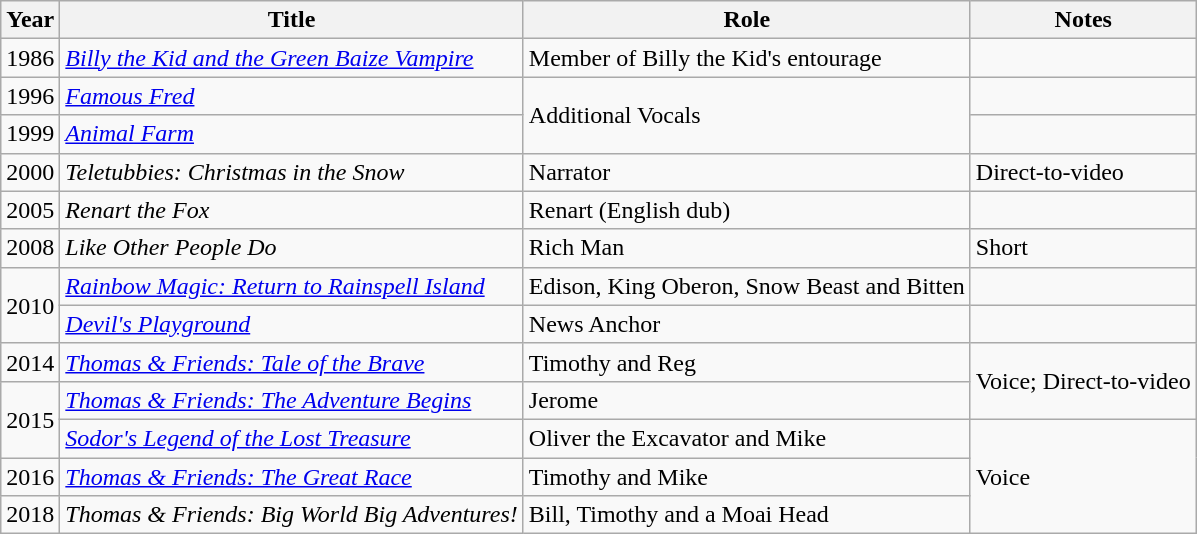<table class="wikitable">
<tr>
<th>Year</th>
<th>Title</th>
<th>Role</th>
<th>Notes</th>
</tr>
<tr>
<td>1986</td>
<td><em><a href='#'>Billy the Kid and the Green Baize Vampire</a></em></td>
<td>Member of Billy the Kid's entourage</td>
<td></td>
</tr>
<tr>
<td>1996</td>
<td><em><a href='#'>Famous Fred</a></em></td>
<td rowspan="2">Additional Vocals</td>
<td></td>
</tr>
<tr>
<td>1999</td>
<td><em><a href='#'>Animal Farm</a></em></td>
<td></td>
</tr>
<tr>
<td>2000</td>
<td><em>Teletubbies: Christmas in the Snow</em></td>
<td>Narrator</td>
<td>Direct-to-video</td>
</tr>
<tr>
<td>2005</td>
<td><em>Renart the Fox</em></td>
<td>Renart (English dub)</td>
<td></td>
</tr>
<tr>
<td>2008</td>
<td><em>Like Other People Do</em></td>
<td>Rich Man</td>
<td>Short</td>
</tr>
<tr>
<td rowspan = "2">2010</td>
<td><em><a href='#'>Rainbow Magic: Return to Rainspell Island</a></em></td>
<td>Edison, King Oberon, Snow Beast and Bitten</td>
<td></td>
</tr>
<tr>
<td><em><a href='#'>Devil's Playground</a></em></td>
<td>News Anchor</td>
<td></td>
</tr>
<tr>
<td>2014</td>
<td><em><a href='#'>Thomas & Friends: Tale of the Brave</a></em></td>
<td>Timothy and Reg</td>
<td rowspan = "2">Voice; Direct-to-video</td>
</tr>
<tr>
<td rowspan = "2">2015</td>
<td><em><a href='#'>Thomas & Friends: The Adventure Begins</a></em></td>
<td>Jerome</td>
</tr>
<tr>
<td><em><a href='#'>Sodor's Legend of the Lost Treasure</a></em></td>
<td>Oliver the Excavator and Mike</td>
<td rowspan = "3">Voice</td>
</tr>
<tr>
<td>2016</td>
<td><em><a href='#'>Thomas & Friends: The Great Race</a></em></td>
<td>Timothy and Mike</td>
</tr>
<tr>
<td>2018</td>
<td><em>Thomas & Friends: Big World Big Adventures!</em></td>
<td>Bill, Timothy and a Moai Head</td>
</tr>
</table>
